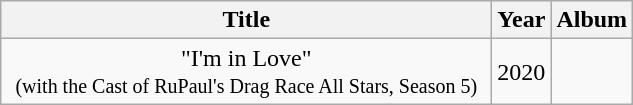<table class="wikitable plainrowheaders" style="text-align:center;">
<tr>
<th style="width:20em;">Title</th>
<th>Year</th>
<th>Album</th>
</tr>
<tr>
<td>"I'm in Love"<br><small>(with the Cast of RuPaul's Drag Race All Stars, Season 5)</small></td>
<td>2020</td>
<td></td>
</tr>
</table>
